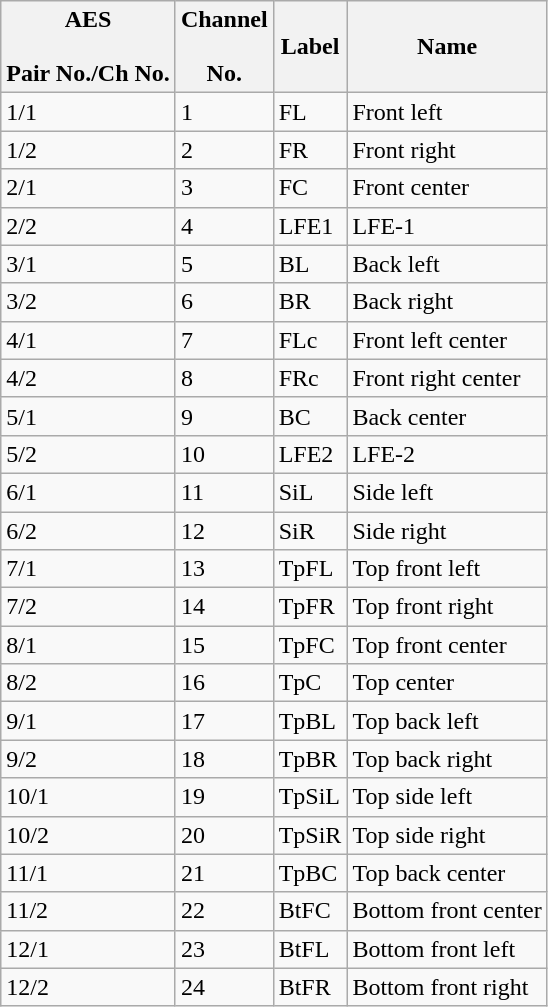<table class="wikitable">
<tr>
<th>AES<br><br>Pair No./Ch No.</th>
<th>Channel<br><br>No.</th>
<th>Label</th>
<th>Name</th>
</tr>
<tr>
<td>1/1</td>
<td>1</td>
<td>FL</td>
<td>Front left</td>
</tr>
<tr>
<td>1/2</td>
<td>2</td>
<td>FR</td>
<td>Front right</td>
</tr>
<tr>
<td>2/1</td>
<td>3</td>
<td>FC</td>
<td>Front center</td>
</tr>
<tr>
<td>2/2</td>
<td>4</td>
<td>LFE1</td>
<td>LFE-1</td>
</tr>
<tr>
<td>3/1</td>
<td>5</td>
<td>BL</td>
<td>Back left</td>
</tr>
<tr>
<td>3/2</td>
<td>6</td>
<td>BR</td>
<td>Back right</td>
</tr>
<tr>
<td>4/1</td>
<td>7</td>
<td>FLc</td>
<td>Front left center</td>
</tr>
<tr>
<td>4/2</td>
<td>8</td>
<td>FRc</td>
<td>Front right center</td>
</tr>
<tr>
<td>5/1</td>
<td>9</td>
<td>BC</td>
<td>Back center</td>
</tr>
<tr>
<td>5/2</td>
<td>10</td>
<td>LFE2</td>
<td>LFE-2</td>
</tr>
<tr>
<td>6/1</td>
<td>11</td>
<td>SiL</td>
<td>Side left</td>
</tr>
<tr>
<td>6/2</td>
<td>12</td>
<td>SiR</td>
<td>Side right</td>
</tr>
<tr>
<td>7/1</td>
<td>13</td>
<td>TpFL</td>
<td>Top front left</td>
</tr>
<tr>
<td>7/2</td>
<td>14</td>
<td>TpFR</td>
<td>Top front right</td>
</tr>
<tr>
<td>8/1</td>
<td>15</td>
<td>TpFC</td>
<td>Top front center</td>
</tr>
<tr>
<td>8/2</td>
<td>16</td>
<td>TpC</td>
<td>Top center</td>
</tr>
<tr>
<td>9/1</td>
<td>17</td>
<td>TpBL</td>
<td>Top back left</td>
</tr>
<tr>
<td>9/2</td>
<td>18</td>
<td>TpBR</td>
<td>Top back right</td>
</tr>
<tr>
<td>10/1</td>
<td>19</td>
<td>TpSiL</td>
<td>Top side left</td>
</tr>
<tr>
<td>10/2</td>
<td>20</td>
<td>TpSiR</td>
<td>Top side right</td>
</tr>
<tr>
<td>11/1</td>
<td>21</td>
<td>TpBC</td>
<td>Top back center</td>
</tr>
<tr>
<td>11/2</td>
<td>22</td>
<td>BtFC</td>
<td>Bottom front center</td>
</tr>
<tr>
<td>12/1</td>
<td>23</td>
<td>BtFL</td>
<td>Bottom front left</td>
</tr>
<tr>
<td>12/2</td>
<td>24</td>
<td>BtFR</td>
<td>Bottom front right</td>
</tr>
</table>
